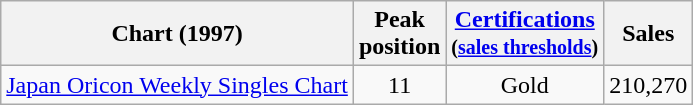<table class="wikitable sortable">
<tr>
<th>Chart (1997)</th>
<th>Peak<br>position</th>
<th><a href='#'>Certifications</a><br><small>(<a href='#'>sales thresholds</a>)</small></th>
<th>Sales</th>
</tr>
<tr>
<td><a href='#'>Japan Oricon Weekly Singles Chart</a></td>
<td align="center">11</td>
<td align="center">Gold</td>
<td align="center">210,270</td>
</tr>
</table>
